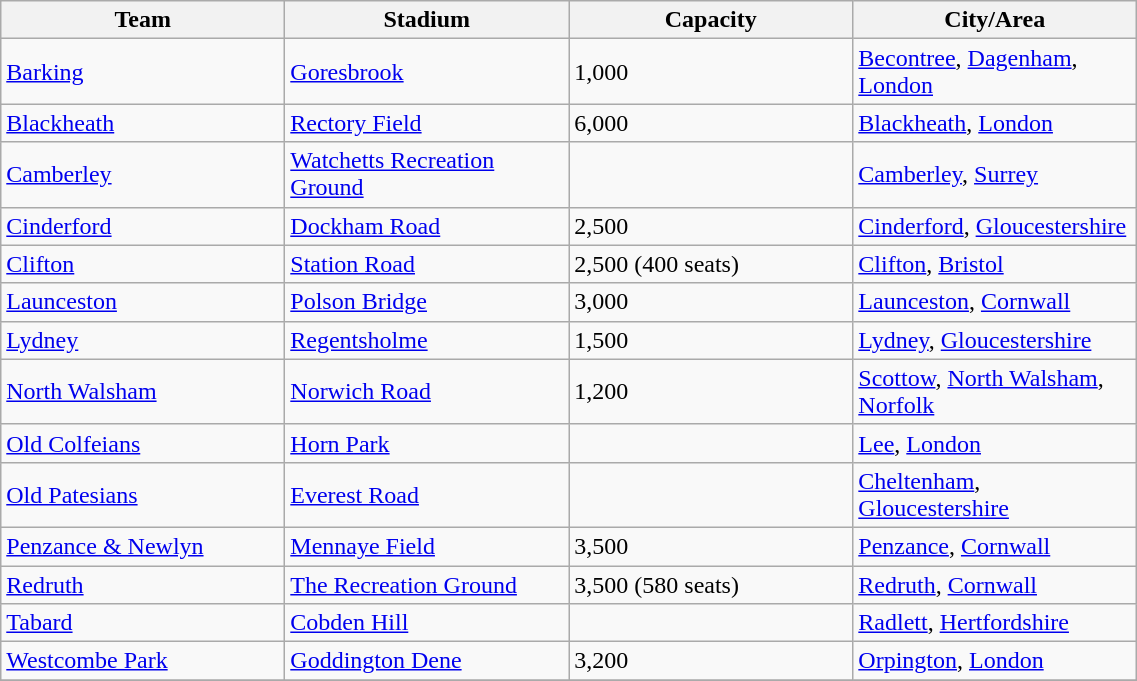<table class="wikitable sortable" width=60%>
<tr>
<th width=20%>Team</th>
<th width=20%>Stadium</th>
<th width=20%>Capacity</th>
<th width=20%>City/Area</th>
</tr>
<tr>
<td><a href='#'>Barking</a></td>
<td><a href='#'>Goresbrook</a></td>
<td>1,000</td>
<td><a href='#'>Becontree</a>, <a href='#'>Dagenham</a>, <a href='#'>London</a></td>
</tr>
<tr>
<td><a href='#'>Blackheath</a></td>
<td><a href='#'>Rectory Field</a></td>
<td>6,000</td>
<td><a href='#'>Blackheath</a>, <a href='#'>London</a></td>
</tr>
<tr>
<td><a href='#'>Camberley</a></td>
<td><a href='#'>Watchetts Recreation Ground</a></td>
<td></td>
<td><a href='#'>Camberley</a>, <a href='#'>Surrey</a></td>
</tr>
<tr>
<td><a href='#'>Cinderford</a></td>
<td><a href='#'>Dockham Road</a></td>
<td>2,500</td>
<td><a href='#'>Cinderford</a>, <a href='#'>Gloucestershire</a></td>
</tr>
<tr>
<td><a href='#'>Clifton</a></td>
<td><a href='#'>Station Road</a></td>
<td>2,500 (400 seats)</td>
<td><a href='#'>Clifton</a>, <a href='#'>Bristol</a></td>
</tr>
<tr>
<td><a href='#'>Launceston</a></td>
<td><a href='#'>Polson Bridge</a></td>
<td>3,000</td>
<td><a href='#'>Launceston</a>, <a href='#'>Cornwall</a></td>
</tr>
<tr>
<td><a href='#'>Lydney</a></td>
<td><a href='#'>Regentsholme</a></td>
<td>1,500</td>
<td><a href='#'>Lydney</a>, <a href='#'>Gloucestershire</a></td>
</tr>
<tr>
<td><a href='#'>North Walsham</a></td>
<td><a href='#'>Norwich Road</a></td>
<td>1,200</td>
<td><a href='#'>Scottow</a>, <a href='#'>North Walsham</a>, <a href='#'>Norfolk</a></td>
</tr>
<tr>
<td><a href='#'>Old Colfeians</a></td>
<td><a href='#'>Horn Park</a></td>
<td></td>
<td><a href='#'>Lee</a>, <a href='#'>London</a></td>
</tr>
<tr>
<td><a href='#'>Old Patesians</a></td>
<td><a href='#'>Everest Road</a></td>
<td></td>
<td><a href='#'>Cheltenham</a>, <a href='#'>Gloucestershire</a></td>
</tr>
<tr>
<td><a href='#'>Penzance & Newlyn</a></td>
<td><a href='#'>Mennaye Field</a></td>
<td>3,500</td>
<td><a href='#'>Penzance</a>, <a href='#'>Cornwall</a></td>
</tr>
<tr>
<td><a href='#'>Redruth</a></td>
<td><a href='#'>The Recreation Ground</a></td>
<td>3,500 (580 seats)</td>
<td><a href='#'>Redruth</a>, <a href='#'>Cornwall</a></td>
</tr>
<tr>
<td><a href='#'>Tabard</a></td>
<td><a href='#'>Cobden Hill</a></td>
<td></td>
<td><a href='#'>Radlett</a>, <a href='#'>Hertfordshire</a></td>
</tr>
<tr>
<td><a href='#'>Westcombe Park</a></td>
<td><a href='#'>Goddington Dene</a></td>
<td>3,200</td>
<td><a href='#'>Orpington</a>, <a href='#'>London</a></td>
</tr>
<tr>
</tr>
</table>
